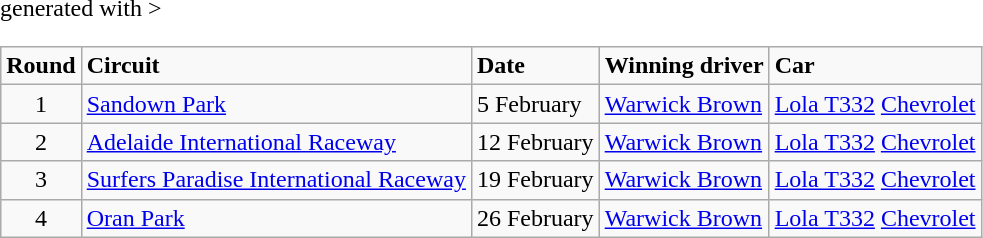<table class="wikitable" <hiddentext>generated with >
<tr style="font-weight:bold">
<td>Round</td>
<td>Circuit</td>
<td>Date</td>
<td>Winning driver</td>
<td>Car</td>
</tr>
<tr>
<td height="14" align="center">1</td>
<td><a href='#'>Sandown Park</a></td>
<td>5 February</td>
<td><a href='#'>Warwick Brown</a></td>
<td><a href='#'>Lola T332</a> <a href='#'>Chevrolet</a></td>
</tr>
<tr>
<td height="14" align="center">2</td>
<td><a href='#'>Adelaide International Raceway</a></td>
<td>12 February</td>
<td><a href='#'>Warwick Brown</a></td>
<td><a href='#'>Lola T332</a> <a href='#'>Chevrolet</a></td>
</tr>
<tr>
<td height="14" align="center">3</td>
<td><a href='#'>Surfers Paradise International Raceway</a></td>
<td>19 February</td>
<td><a href='#'>Warwick Brown</a></td>
<td><a href='#'>Lola T332</a> <a href='#'>Chevrolet</a></td>
</tr>
<tr>
<td height="14" align="center">4</td>
<td><a href='#'>Oran Park</a></td>
<td>26 February</td>
<td><a href='#'>Warwick Brown</a></td>
<td><a href='#'>Lola T332</a> <a href='#'>Chevrolet</a></td>
</tr>
</table>
